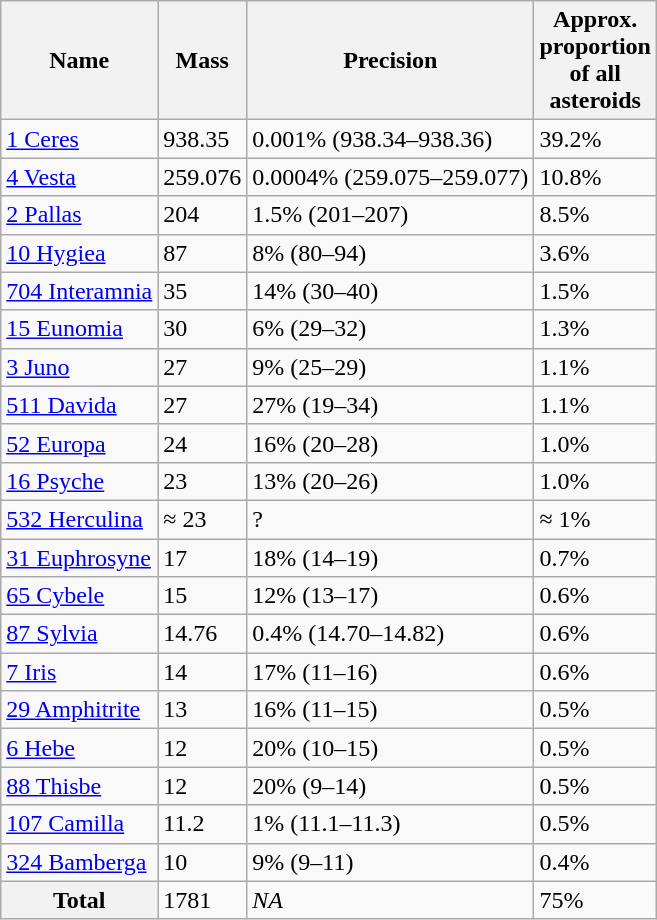<table class="wikitable sortable">
<tr>
<th>Name</th>
<th>Mass<br></th>
<th>Precision</th>
<th>Approx.<br>proportion<br>of all<br>asteroids</th>
</tr>
<tr>
<td><a href='#'>1 Ceres</a></td>
<td>938.35</td>
<td>0.001% (938.34–938.36)</td>
<td>39.2%</td>
</tr>
<tr>
<td><a href='#'>4 Vesta</a></td>
<td>259.076</td>
<td>0.0004% (259.075–259.077)</td>
<td>10.8%</td>
</tr>
<tr>
<td><a href='#'>2 Pallas</a></td>
<td>204</td>
<td>1.5% (201–207)</td>
<td>8.5%</td>
</tr>
<tr>
<td><a href='#'>10 Hygiea</a></td>
<td>87</td>
<td>8% (80–94)</td>
<td>3.6%</td>
</tr>
<tr>
<td><a href='#'>704 Interamnia</a></td>
<td>35</td>
<td>14% (30–40)</td>
<td>1.5%</td>
</tr>
<tr>
<td><a href='#'>15 Eunomia</a></td>
<td>30</td>
<td>6% (29–32)</td>
<td>1.3%</td>
</tr>
<tr>
<td><a href='#'>3 Juno</a></td>
<td>27</td>
<td>9% (25–29)</td>
<td>1.1%</td>
</tr>
<tr>
<td><a href='#'>511 Davida</a></td>
<td>27</td>
<td>27% (19–34)</td>
<td>1.1%</td>
</tr>
<tr>
<td><a href='#'>52 Europa</a></td>
<td>24</td>
<td>16% (20–28)</td>
<td>1.0%</td>
</tr>
<tr>
<td><a href='#'>16 Psyche</a></td>
<td>23</td>
<td>13% (20–26)</td>
<td>1.0%</td>
</tr>
<tr>
<td><a href='#'>532 Herculina</a></td>
<td>≈ 23</td>
<td>?</td>
<td>≈ 1%</td>
</tr>
<tr>
<td><a href='#'>31 Euphrosyne</a></td>
<td>17</td>
<td>18% (14–19)</td>
<td>0.7%</td>
</tr>
<tr>
<td><a href='#'>65 Cybele</a></td>
<td>15</td>
<td>12% (13–17)</td>
<td>0.6%</td>
</tr>
<tr>
<td><a href='#'>87 Sylvia</a></td>
<td>14.76</td>
<td>0.4% (14.70–14.82)</td>
<td>0.6%</td>
</tr>
<tr>
<td><a href='#'>7 Iris</a></td>
<td>14</td>
<td>17% (11–16)</td>
<td>0.6%</td>
</tr>
<tr>
<td><a href='#'>29 Amphitrite</a></td>
<td>13</td>
<td>16% (11–15)</td>
<td>0.5%</td>
</tr>
<tr>
<td><a href='#'>6 Hebe</a></td>
<td>12</td>
<td>20% (10–15)</td>
<td>0.5%</td>
</tr>
<tr>
<td><a href='#'>88 Thisbe</a></td>
<td>12</td>
<td>20% (9–14)</td>
<td>0.5%</td>
</tr>
<tr>
<td><a href='#'>107 Camilla</a></td>
<td>11.2</td>
<td>1% (11.1–11.3)</td>
<td>0.5%</td>
</tr>
<tr>
<td><a href='#'>324 Bamberga</a></td>
<td>10</td>
<td>9% (9–11)</td>
<td>0.4%</td>
</tr>
<tr>
<th>Total</th>
<td>1781</td>
<td><em>NA</em></td>
<td>75%</td>
</tr>
</table>
